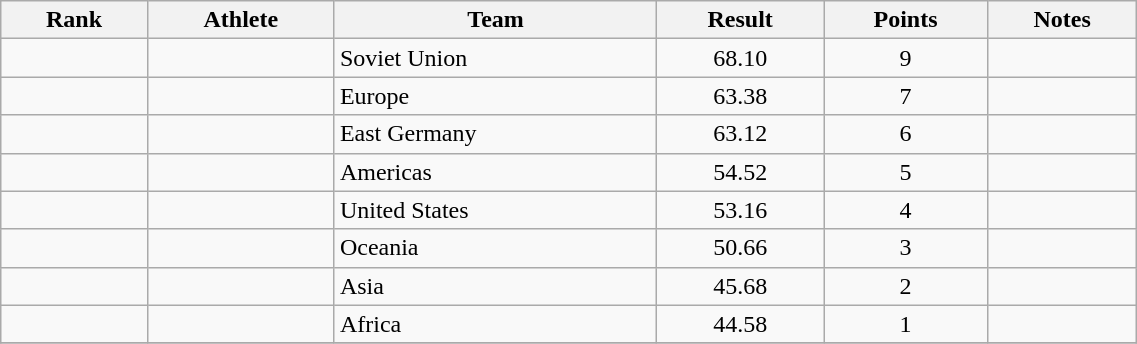<table class="wikitable sortable" style="text-align:center" width="60%">
<tr>
<th>Rank</th>
<th>Athlete</th>
<th>Team</th>
<th>Result</th>
<th>Points</th>
<th>Notes</th>
</tr>
<tr>
<td></td>
<td align="left"></td>
<td align=left>Soviet Union</td>
<td>68.10</td>
<td>9</td>
<td></td>
</tr>
<tr>
<td></td>
<td align="left"></td>
<td align=left>Europe</td>
<td>63.38</td>
<td>7</td>
<td></td>
</tr>
<tr>
<td></td>
<td align="left"></td>
<td align=left>East Germany</td>
<td>63.12</td>
<td>6</td>
<td></td>
</tr>
<tr>
<td></td>
<td align="left"></td>
<td align=left>Americas</td>
<td>54.52</td>
<td>5</td>
<td></td>
</tr>
<tr>
<td></td>
<td align="left"></td>
<td align=left>United States</td>
<td>53.16</td>
<td>4</td>
<td></td>
</tr>
<tr>
<td></td>
<td align="left"></td>
<td align=left>Oceania</td>
<td>50.66</td>
<td>3</td>
<td></td>
</tr>
<tr>
<td></td>
<td align="left"></td>
<td align=left>Asia</td>
<td>45.68</td>
<td>2</td>
<td></td>
</tr>
<tr>
<td></td>
<td align="left"></td>
<td align=left>Africa</td>
<td>44.58</td>
<td>1</td>
<td></td>
</tr>
<tr>
</tr>
</table>
